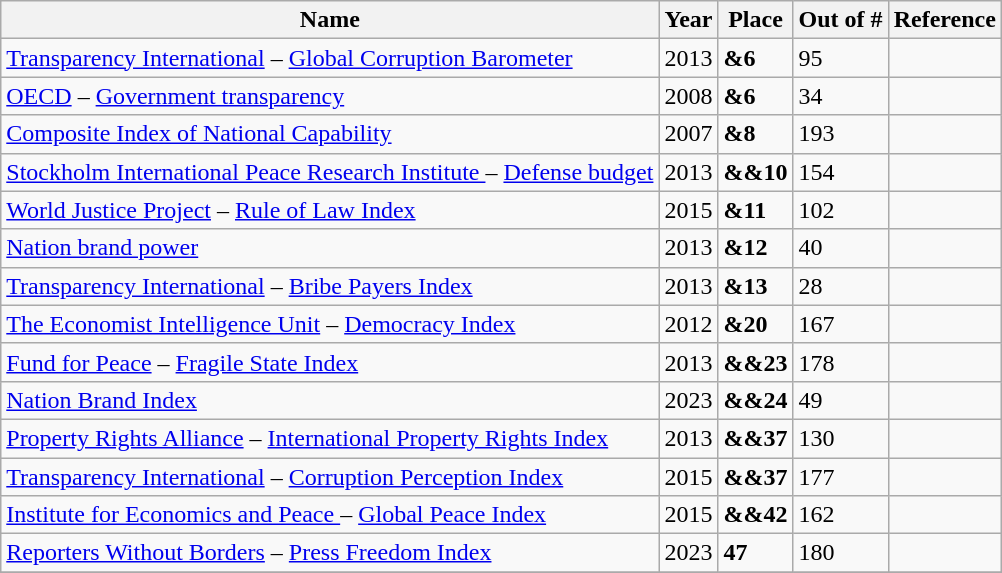<table class="wikitable sortable" style="text-align:left">
<tr>
<th>Name</th>
<th>Year</th>
<th>Place</th>
<th>Out of #</th>
<th>Reference</th>
</tr>
<tr>
<td><a href='#'>Transparency International</a> – <a href='#'>Global Corruption Barometer</a></td>
<td>2013</td>
<td><strong><span>&</span>6</strong></td>
<td>95</td>
<td></td>
</tr>
<tr>
<td><a href='#'>OECD</a> – <a href='#'>Government transparency</a></td>
<td>2008</td>
<td><strong><span>&</span>6</strong></td>
<td>34</td>
<td></td>
</tr>
<tr>
<td><a href='#'>Composite Index of National Capability</a></td>
<td>2007</td>
<td><strong><span>&</span>8</strong></td>
<td>193</td>
<td></td>
</tr>
<tr>
<td><a href='#'>Stockholm International Peace Research Institute </a> – <a href='#'>Defense budget</a></td>
<td>2013</td>
<td><strong><span>&&</span>10</strong></td>
<td>154</td>
<td></td>
</tr>
<tr>
<td><a href='#'>World Justice Project</a> – <a href='#'>Rule of Law Index</a></td>
<td>2015</td>
<td><strong><span>&</span>11</strong></td>
<td>102</td>
<td></td>
</tr>
<tr>
<td><a href='#'>Nation brand power</a></td>
<td>2013</td>
<td><strong><span>&</span>12</strong></td>
<td>40</td>
<td></td>
</tr>
<tr>
<td><a href='#'>Transparency International</a> – <a href='#'>Bribe Payers Index</a></td>
<td>2013</td>
<td><strong><span>&</span>13</strong></td>
<td>28</td>
<td></td>
</tr>
<tr>
<td><a href='#'>The Economist Intelligence Unit</a> – <a href='#'>Democracy Index</a></td>
<td>2012</td>
<td><strong><span>&</span>20</strong></td>
<td>167</td>
<td></td>
</tr>
<tr>
<td><a href='#'>Fund for Peace</a> – <a href='#'>Fragile State Index</a></td>
<td>2013</td>
<td><strong><span>&&</span>23</strong></td>
<td>178</td>
<td></td>
</tr>
<tr>
<td><a href='#'>Nation Brand Index</a></td>
<td>2023</td>
<td><strong><span>&&</span>24</strong></td>
<td>49</td>
<td></td>
</tr>
<tr>
<td><a href='#'>Property Rights Alliance</a> – <a href='#'>International Property Rights Index</a></td>
<td>2013</td>
<td><strong><span>&&</span>37</strong></td>
<td>130</td>
<td></td>
</tr>
<tr>
<td><a href='#'>Transparency International</a> – <a href='#'>Corruption Perception Index</a></td>
<td>2015</td>
<td><strong><span>&&</span>37</strong></td>
<td>177</td>
<td> </td>
</tr>
<tr>
<td><a href='#'>Institute for Economics and Peace </a> – <a href='#'>Global Peace Index</a></td>
<td>2015</td>
<td><strong><span>&&</span>42</strong></td>
<td>162</td>
<td></td>
</tr>
<tr>
<td><a href='#'>Reporters Without Borders</a> – <a href='#'>Press Freedom Index</a></td>
<td>2023</td>
<td><strong>47</strong></td>
<td>180</td>
<td></td>
</tr>
<tr>
</tr>
</table>
